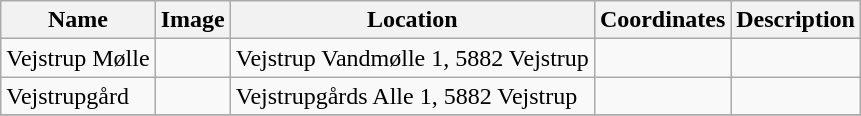<table class="wikitable sortable">
<tr>
<th>Name</th>
<th>Image</th>
<th>Location</th>
<th>Coordinates</th>
<th>Description</th>
</tr>
<tr>
<td>Vejstrup Mølle</td>
<td></td>
<td>Vejstrup Vandmølle 1, 5882 Vejstrup</td>
<td></td>
<td></td>
</tr>
<tr>
<td>Vejstrupgård</td>
<td></td>
<td>Vejstrupgårds Alle 1, 5882 Vejstrup</td>
<td></td>
<td></td>
</tr>
<tr>
</tr>
</table>
